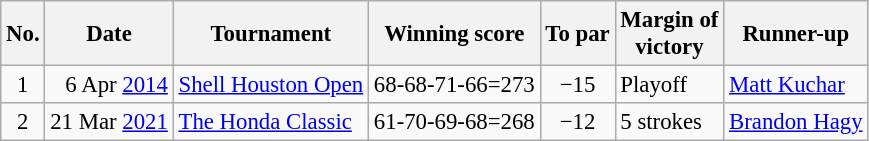<table class="wikitable" style="font-size:95%;">
<tr>
<th>No.</th>
<th>Date</th>
<th>Tournament</th>
<th>Winning score</th>
<th>To par</th>
<th>Margin of<br>victory</th>
<th>Runner-up</th>
</tr>
<tr>
<td align=center>1</td>
<td align=right>6 Apr <a href='#'>2014</a></td>
<td><a href='#'>Shell Houston Open</a></td>
<td align=right>68-68-71-66=273</td>
<td align=center>−15</td>
<td>Playoff</td>
<td> <a href='#'>Matt Kuchar</a></td>
</tr>
<tr>
<td align=center>2</td>
<td align=right>21 Mar <a href='#'>2021</a></td>
<td><a href='#'>The Honda Classic</a></td>
<td align=right>61-70-69-68=268</td>
<td align=center>−12</td>
<td>5 strokes</td>
<td> <a href='#'>Brandon Hagy</a></td>
</tr>
</table>
